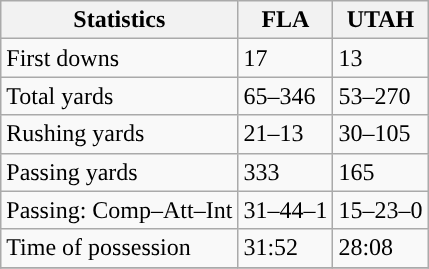<table class="wikitable" style="float: left;">
<tr>
<th>Statistics</th>
<th>FLA</th>
<th>UTAH</th>
</tr>
<tr>
<td>First downs</td>
<td>17</td>
<td>13</td>
</tr>
<tr>
<td>Total yards</td>
<td>65–346</td>
<td>53–270</td>
</tr>
<tr>
<td>Rushing yards</td>
<td>21–13</td>
<td>30–105</td>
</tr>
<tr>
<td>Passing yards</td>
<td>333</td>
<td>165</td>
</tr>
<tr>
<td>Passing: Comp–Att–Int</td>
<td>31–44–1</td>
<td>15–23–0</td>
</tr>
<tr>
<td>Time of possession</td>
<td>31:52</td>
<td>28:08</td>
</tr>
<tr>
</tr>
</table>
